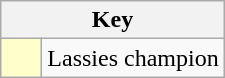<table class="wikitable" style="text-align: center;">
<tr>
<th colspan=2>Key</th>
</tr>
<tr>
<td style="background:#ffffcc; width:20px;"></td>
<td align=left>Lassies champion</td>
</tr>
</table>
